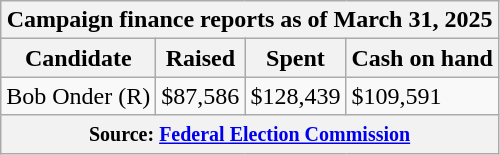<table class="wikitable sortable">
<tr>
<th colspan="4">Campaign finance reports as of March 31, 2025</th>
</tr>
<tr style="text-align:center;">
<th>Candidate</th>
<th>Raised</th>
<th>Spent</th>
<th>Cash on hand</th>
</tr>
<tr>
<td>Bob Onder (R)</td>
<td>$87,586</td>
<td>$128,439</td>
<td>$109,591</td>
</tr>
<tr>
<th colspan="4"><small>Source: <a href='#'>Federal Election Commission</a></small></th>
</tr>
</table>
